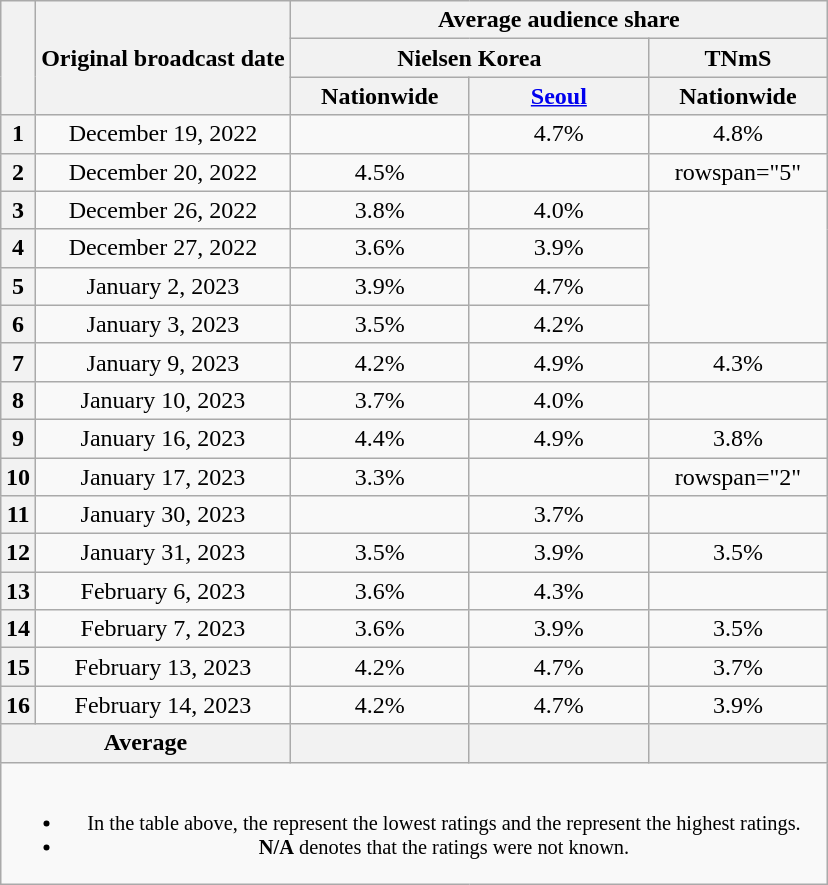<table class="wikitable" style="text-align:center; max-width:600px; margin-left:auto; margin-right:auto">
<tr>
<th scope="col" rowspan="3"></th>
<th scope="col" rowspan="3">Original broadcast date</th>
<th scope="col" colspan="3">Average audience share</th>
</tr>
<tr>
<th scope="col" colspan="2">Nielsen Korea</th>
<th scope="col">TNmS</th>
</tr>
<tr>
<th scope="col" style="width:7em">Nationwide</th>
<th scope="col" style="width:7em"><a href='#'>Seoul</a></th>
<th scope="col" style="width:7em">Nationwide</th>
</tr>
<tr>
<th scope="col">1</th>
<td>December 19, 2022</td>
<td><strong></strong> </td>
<td>4.7% </td>
<td>4.8% </td>
</tr>
<tr>
<th scope="col">2</th>
<td>December 20, 2022</td>
<td>4.5% </td>
<td><strong></strong> </td>
<td>rowspan="5" </td>
</tr>
<tr>
<th scope="col">3</th>
<td>December 26, 2022</td>
<td>3.8% </td>
<td>4.0% </td>
</tr>
<tr>
<th scope="col">4</th>
<td>December 27, 2022</td>
<td>3.6% </td>
<td>3.9% </td>
</tr>
<tr>
<th scope="col">5</th>
<td>January 2, 2023</td>
<td>3.9% </td>
<td>4.7% </td>
</tr>
<tr>
<th scope="col">6</th>
<td>January 3, 2023</td>
<td>3.5% </td>
<td>4.2% </td>
</tr>
<tr>
<th scope="col">7</th>
<td>January 9, 2023</td>
<td>4.2% </td>
<td>4.9% </td>
<td>4.3% </td>
</tr>
<tr>
<th scope="col">8</th>
<td>January 10, 2023</td>
<td>3.7% </td>
<td>4.0% </td>
<td></td>
</tr>
<tr>
<th scope="col">9</th>
<td>January 16, 2023</td>
<td>4.4% </td>
<td>4.9% </td>
<td>3.8% </td>
</tr>
<tr>
<th scope="col">10</th>
<td>January 17, 2023</td>
<td>3.3% </td>
<td><strong></strong> </td>
<td>rowspan="2" </td>
</tr>
<tr>
<th scope="col">11</th>
<td>January 30, 2023</td>
<td><strong></strong> </td>
<td>3.7% </td>
</tr>
<tr>
<th scope="col">12</th>
<td>January 31, 2023</td>
<td>3.5% </td>
<td>3.9% </td>
<td>3.5% </td>
</tr>
<tr>
<th scope="col">13</th>
<td>February 6, 2023</td>
<td>3.6% </td>
<td>4.3% </td>
<td></td>
</tr>
<tr>
<th scope="col">14</th>
<td>February 7, 2023</td>
<td>3.6% </td>
<td>3.9% </td>
<td>3.5% </td>
</tr>
<tr>
<th scope="col">15</th>
<td>February 13, 2023</td>
<td>4.2% </td>
<td>4.7% </td>
<td>3.7% </td>
</tr>
<tr>
<th scope="col">16</th>
<td>February 14, 2023</td>
<td>4.2% </td>
<td>4.7% </td>
<td>3.9% </td>
</tr>
<tr>
<th scope="col" colspan="2">Average</th>
<th scope="col"></th>
<th scope="col"></th>
<th scope="col"></th>
</tr>
<tr>
<td colspan="6" style="font-size:85%"><br><ul><li>In the table above, the <strong></strong> represent the lowest ratings and the <strong></strong> represent the highest ratings.</li><li><strong>N/A</strong> denotes that the ratings were not known.</li></ul></td>
</tr>
</table>
